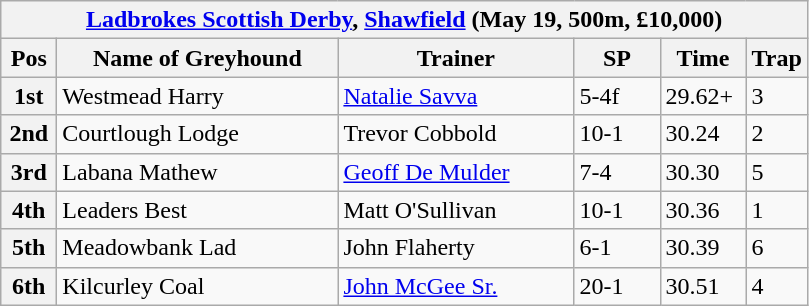<table class="wikitable">
<tr>
<th colspan="6"><a href='#'>Ladbrokes Scottish Derby</a>, <a href='#'>Shawfield</a> (May 19, 500m, £10,000)</th>
</tr>
<tr>
<th width=30>Pos</th>
<th width=180>Name of Greyhound</th>
<th width=150>Trainer</th>
<th width=50>SP</th>
<th width=50>Time</th>
<th width=30>Trap</th>
</tr>
<tr>
<th>1st</th>
<td>Westmead Harry</td>
<td><a href='#'>Natalie Savva</a></td>
<td>5-4f</td>
<td>29.62+</td>
<td>3</td>
</tr>
<tr>
<th>2nd</th>
<td>Courtlough Lodge</td>
<td>Trevor Cobbold</td>
<td>10-1</td>
<td>30.24</td>
<td>2</td>
</tr>
<tr>
<th>3rd</th>
<td>Labana Mathew</td>
<td><a href='#'>Geoff De Mulder</a></td>
<td>7-4</td>
<td>30.30</td>
<td>5</td>
</tr>
<tr>
<th>4th</th>
<td>Leaders Best</td>
<td>Matt O'Sullivan</td>
<td>10-1</td>
<td>30.36</td>
<td>1</td>
</tr>
<tr>
<th>5th</th>
<td>Meadowbank Lad</td>
<td>John Flaherty</td>
<td>6-1</td>
<td>30.39</td>
<td>6</td>
</tr>
<tr>
<th>6th</th>
<td>Kilcurley Coal</td>
<td><a href='#'>John McGee Sr.</a></td>
<td>20-1</td>
<td>30.51</td>
<td>4</td>
</tr>
</table>
